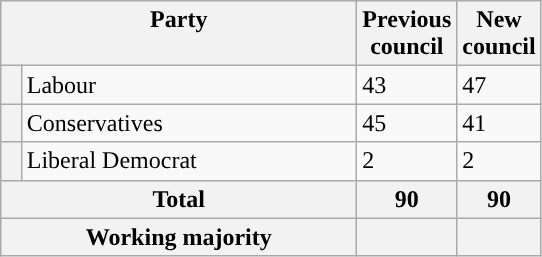<table class="wikitable">
<tr>
<th valign=top colspan="2" style="width: 230px">Party</th>
<th valign=top style="width: 30px">Previous council</th>
<th valign=top style="width: 30px">New council</th>
</tr>
<tr>
<th style="background-color: "></th>
<td>Labour</td>
<td>43</td>
<td>47</td>
</tr>
<tr>
<th style="background-color: "></th>
<td>Conservatives</td>
<td>45</td>
<td>41</td>
</tr>
<tr>
<th style="background-color: "></th>
<td>Liberal Democrat</td>
<td>2</td>
<td>2</td>
</tr>
<tr>
<th colspan=2>Total</th>
<th style="text-align: center">90</th>
<th colspan=3>90</th>
</tr>
<tr>
<th colspan=2>Working majority</th>
<th></th>
<th></th>
</tr>
</table>
